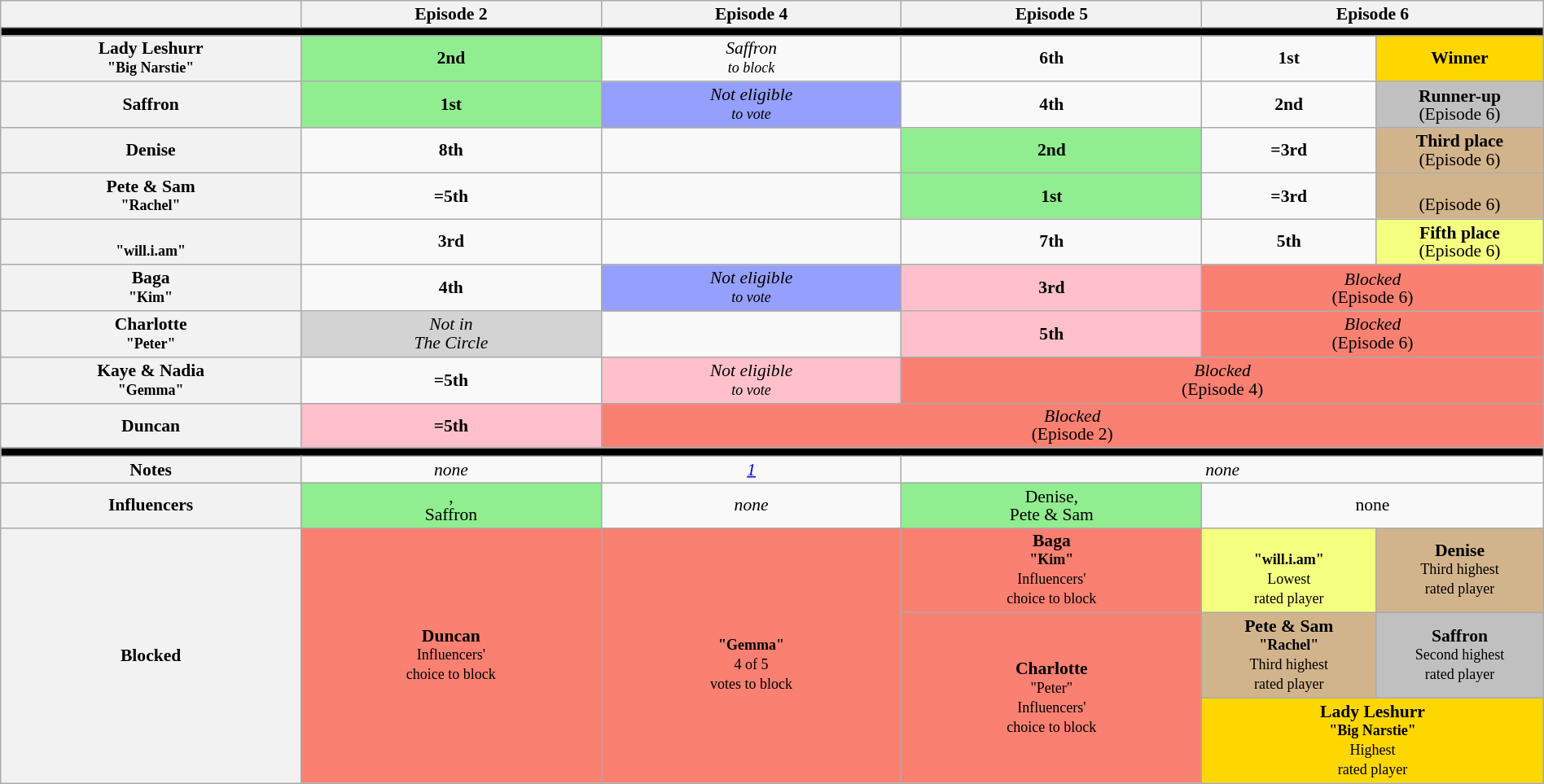<table class="wikitable"  style="text-align:center; width:100%; font-size:90%; line-height:15px;">
<tr>
<th style="width:7%;"></th>
<th style="width:7%;">Episode 2</th>
<th style="width:7%;">Episode 4</th>
<th style="width:7%;">Episode 5</th>
<th style="width:7%;" colspan="2">Episode 6</th>
</tr>
<tr>
<th style="background:#000" colspan="6"></th>
</tr>
<tr>
<th>Lady Leshurr<br><small>"Big Narstie"</small></th>
<td style="background:lightgreen;"><strong>2nd</strong></td>
<td><em>Saffron<br><small>to block</small></em></td>
<td><strong>6th</strong></td>
<td><strong>1st</strong></td>
<td style="background:gold;"><strong>Winner</strong> <br> </td>
</tr>
<tr>
<th>Saffron</th>
<td style="background:lightgreen;"><strong>1st</strong></td>
<td style="background:#959ffd;"><em>Not eligible<br><small>to vote</small></em></td>
<td><strong>4th</strong></td>
<td><strong>2nd</strong></td>
<td style="background:silver;"><strong>Runner-up</strong> <br> (Episode 6)</td>
</tr>
<tr>
<th>Denise</th>
<td><strong>8th</strong></td>
<td><em><br></em></td>
<td style="background:lightgreen;"><strong>2nd</strong></td>
<td><strong>=3rd</strong></td>
<td style="background:tan;"><strong>Third place</strong> <br> (Episode 6)</td>
</tr>
<tr>
<th>Pete & Sam<br><small>"Rachel"</small></th>
<td><strong>=5th</strong></td>
<td><em><br></em></td>
<td style="background:lightgreen;"><strong>1st</strong></td>
<td><strong>=3rd</strong></td>
<td style="background:tan;"><strong></strong> <br> (Episode 6)</td>
</tr>
<tr>
<th><br><small>"will.i.am"</small></th>
<td><strong>3rd</strong></td>
<td><em><br></em></td>
<td><strong>7th</strong></td>
<td><strong>5th</strong></td>
<td style="background:#F5FF80;"><strong>Fifth place</strong> <br> (Episode 6)</td>
</tr>
<tr>
<th>Baga<br><small>"Kim"</small></th>
<td><strong>4th</strong></td>
<td style="background:#959ffd;"><em>Not eligible<br><small>to vote</small></em></td>
<td style="background:pink;"><strong>3rd</strong></td>
<td style="background:salmon" colspan=2><em>Blocked</em><br>(Episode 6)</td>
</tr>
<tr>
<th>Charlotte<br><small>"Peter"</small></th>
<td colspan="1" bgcolor="lightgrey"><em>Not in<br>The Circle</em></td>
<td><em><br></em></td>
<td style="background:pink;"><strong>5th</strong></td>
<td style="background:salmon" colspan=2><em>Blocked</em><br>(Episode 6)</td>
</tr>
<tr>
<th>Kaye & Nadia<br><small>"Gemma"</small></th>
<td><strong>=5th</strong></td>
<td style="background:pink"><em>Not eligible<br><small>to vote</small></em></td>
<td style="background:salmon" colspan=3><em>Blocked</em><br>(Episode 4)</td>
</tr>
<tr>
<th>Duncan</th>
<td style="background:pink;"><strong>=5th</strong></td>
<td style="background:salmon" colspan=4><em>Blocked</em><br>(Episode 2)</td>
</tr>
<tr>
</tr>
<tr>
<th style="background:#000" colspan="6"></th>
</tr>
<tr>
<th>Notes</th>
<td><em>none</em></td>
<td><em><a href='#'>1</a></em></td>
<td colspan="3"><em>none</em></td>
</tr>
<tr>
<th>Influencers</th>
<td style="background:lightgreen;">,<br>Saffron</td>
<td><em>none</em></td>
<td style="background:lightgreen;">Denise,<br>Pete & Sam</td>
<td colspan=2>none</td>
</tr>
<tr>
<th rowspan=4>Blocked</th>
<td style="background:#FA8072" rowspan=4><strong>Duncan</strong><br><small>Influencers'<br>choice to block</small></td>
<td style="background:#FA8072" rowspan=4><strong><br><small>"Gemma"</small></strong><br><small>4 of 5<br>votes to block</small></td>
<td style="background:#FA8072" rowspan=2><strong>Baga<br><small>"Kim"</small></strong><br><small>Influencers'<br>choice to block</small></td>
<td style="background:#F5FF80"><strong><br><small>"will.i.am"</small></strong><br><small>Lowest<br>rated player</small></td>
<td style="background:tan"><strong>Denise</strong><br><small>Third highest<br>rated player</small></td>
</tr>
<tr>
<td style="background:tan"rowspan=2><strong>Pete & Sam<br><small>"Rachel"</small></strong><br><small>Third highest<br>rated player</small></td>
<td style="background:silver"rowspan=2><strong>Saffron</strong><br><small>Second highest<br>rated player</small></td>
</tr>
<tr>
<td style="background:#FA8072" rowspan=2><strong>Charlotte</strong><br><small>"Peter"</small><br><small>Influencers'<br>choice to block</small></td>
</tr>
<tr>
<td style="background:gold" colspan="2"><strong>Lady Leshurr<br><small>"Big Narstie"</small></strong><br><small>Highest<br>rated player</small></td>
</tr>
</table>
